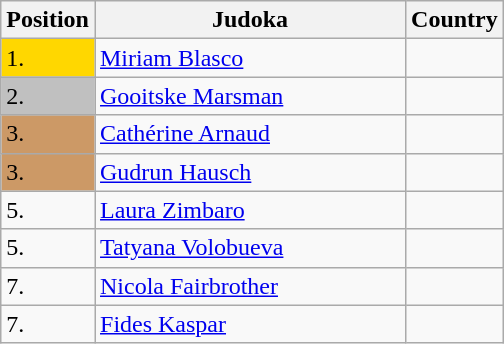<table class=wikitable>
<tr>
<th width=10>Position</th>
<th width=200>Judoka</th>
<th width=10>Country</th>
</tr>
<tr>
<td bgcolor=gold>1.</td>
<td><a href='#'>Miriam Blasco</a></td>
<td></td>
</tr>
<tr>
<td bgcolor=silver>2.</td>
<td><a href='#'>Gooitske Marsman</a></td>
<td></td>
</tr>
<tr>
<td bgcolor=CC9966>3.</td>
<td><a href='#'>Cathérine Arnaud</a></td>
<td></td>
</tr>
<tr>
<td bgcolor=CC9966>3.</td>
<td><a href='#'>Gudrun Hausch</a></td>
<td></td>
</tr>
<tr>
<td>5.</td>
<td><a href='#'>Laura Zimbaro</a></td>
<td></td>
</tr>
<tr>
<td>5.</td>
<td><a href='#'>Tatyana Volobueva</a></td>
<td></td>
</tr>
<tr>
<td>7.</td>
<td><a href='#'>Nicola Fairbrother</a></td>
<td></td>
</tr>
<tr>
<td>7.</td>
<td><a href='#'>Fides Kaspar</a></td>
<td></td>
</tr>
</table>
